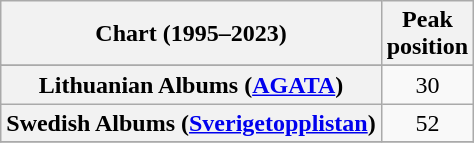<table class="wikitable sortable plainrowheaders" style="text-align:center;">
<tr>
<th>Chart (1995–2023)</th>
<th>Peak<br>position</th>
</tr>
<tr>
</tr>
<tr>
</tr>
<tr>
</tr>
<tr>
</tr>
<tr>
</tr>
<tr>
</tr>
<tr>
</tr>
<tr>
<th scope="row">Lithuanian Albums (<a href='#'>AGATA</a>)</th>
<td>30</td>
</tr>
<tr>
<th scope="row">Swedish Albums (<a href='#'>Sverigetopplistan</a>)</th>
<td>52</td>
</tr>
<tr>
</tr>
</table>
